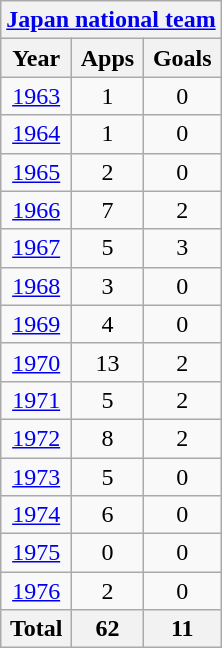<table class="wikitable" style="text-align:center">
<tr>
<th colspan=3><a href='#'>Japan national team</a></th>
</tr>
<tr>
<th>Year</th>
<th>Apps</th>
<th>Goals</th>
</tr>
<tr>
<td><a href='#'>1963</a></td>
<td>1</td>
<td>0</td>
</tr>
<tr>
<td><a href='#'>1964</a></td>
<td>1</td>
<td>0</td>
</tr>
<tr>
<td><a href='#'>1965</a></td>
<td>2</td>
<td>0</td>
</tr>
<tr>
<td><a href='#'>1966</a></td>
<td>7</td>
<td>2</td>
</tr>
<tr>
<td><a href='#'>1967</a></td>
<td>5</td>
<td>3</td>
</tr>
<tr>
<td><a href='#'>1968</a></td>
<td>3</td>
<td>0</td>
</tr>
<tr>
<td><a href='#'>1969</a></td>
<td>4</td>
<td>0</td>
</tr>
<tr>
<td><a href='#'>1970</a></td>
<td>13</td>
<td>2</td>
</tr>
<tr>
<td><a href='#'>1971</a></td>
<td>5</td>
<td>2</td>
</tr>
<tr>
<td><a href='#'>1972</a></td>
<td>8</td>
<td>2</td>
</tr>
<tr>
<td><a href='#'>1973</a></td>
<td>5</td>
<td>0</td>
</tr>
<tr>
<td><a href='#'>1974</a></td>
<td>6</td>
<td>0</td>
</tr>
<tr>
<td><a href='#'>1975</a></td>
<td>0</td>
<td>0</td>
</tr>
<tr>
<td><a href='#'>1976</a></td>
<td>2</td>
<td>0</td>
</tr>
<tr>
<th>Total</th>
<th>62</th>
<th>11</th>
</tr>
</table>
